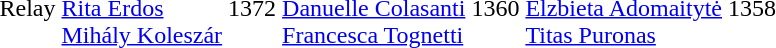<table>
<tr>
<td>Relay</td>
<td><br><a href='#'>Rita Erdos</a><br><a href='#'>Mihály Koleszár</a></td>
<td>1372</td>
<td><br><a href='#'>Danuelle Colasanti</a><br><a href='#'>Francesca Tognetti</a></td>
<td>1360</td>
<td><br><a href='#'>Elzbieta Adomaitytė</a><br><a href='#'>Titas Puronas</a></td>
<td>1358</td>
</tr>
</table>
